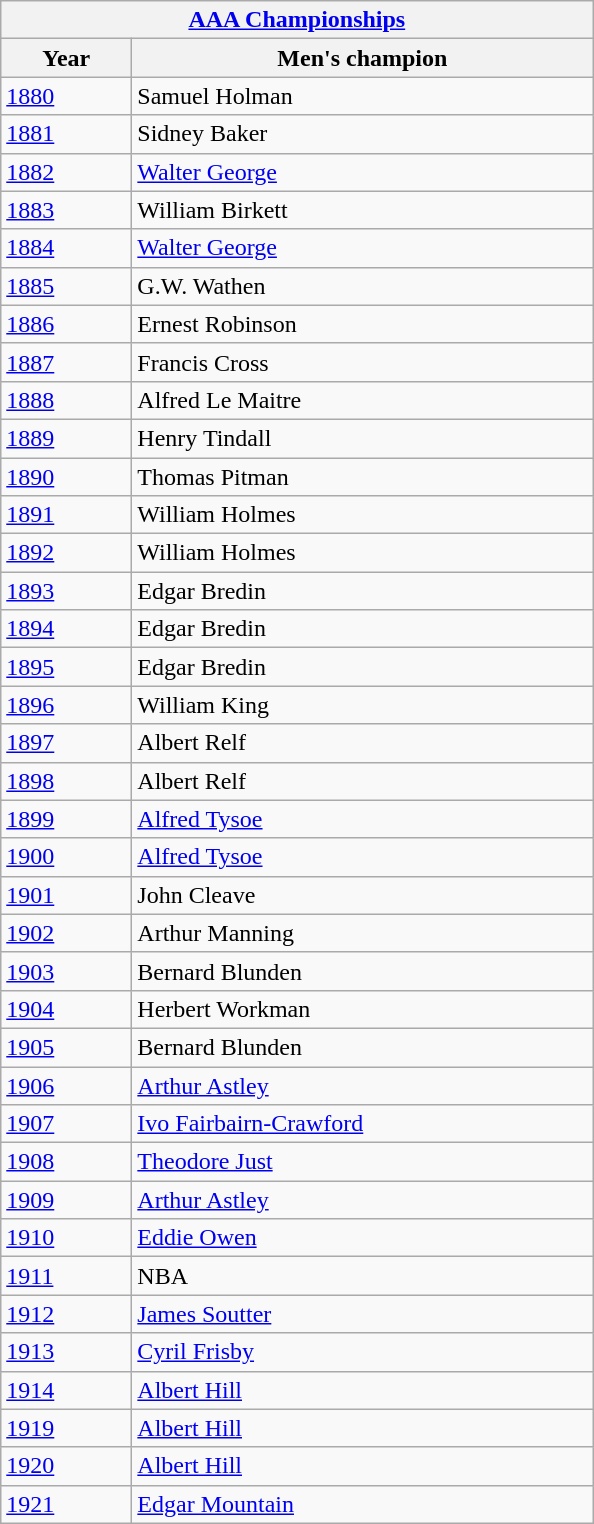<table class="wikitable">
<tr>
<th colspan="2"><a href='#'>AAA Championships</a><br></th>
</tr>
<tr>
<th width=80>Year</th>
<th width=300>Men's champion</th>
</tr>
<tr>
<td><a href='#'>1880</a></td>
<td>Samuel Holman</td>
</tr>
<tr>
<td><a href='#'>1881</a></td>
<td>Sidney Baker</td>
</tr>
<tr>
<td><a href='#'>1882</a></td>
<td><a href='#'>Walter George</a></td>
</tr>
<tr>
<td><a href='#'>1883</a></td>
<td>William Birkett</td>
</tr>
<tr>
<td><a href='#'>1884</a></td>
<td><a href='#'>Walter George</a></td>
</tr>
<tr>
<td><a href='#'>1885</a></td>
<td>G.W. Wathen</td>
</tr>
<tr>
<td><a href='#'>1886</a></td>
<td>Ernest Robinson</td>
</tr>
<tr>
<td><a href='#'>1887</a></td>
<td>Francis Cross</td>
</tr>
<tr>
<td><a href='#'>1888</a></td>
<td>Alfred Le Maitre</td>
</tr>
<tr>
<td><a href='#'>1889</a></td>
<td>Henry Tindall</td>
</tr>
<tr>
<td><a href='#'>1890</a></td>
<td>Thomas Pitman</td>
</tr>
<tr>
<td><a href='#'>1891</a></td>
<td>William Holmes</td>
</tr>
<tr>
<td><a href='#'>1892</a></td>
<td>William Holmes</td>
</tr>
<tr>
<td><a href='#'>1893</a></td>
<td>Edgar Bredin</td>
</tr>
<tr>
<td><a href='#'>1894</a></td>
<td>Edgar Bredin</td>
</tr>
<tr>
<td><a href='#'>1895</a></td>
<td>Edgar Bredin</td>
</tr>
<tr>
<td><a href='#'>1896</a></td>
<td>William King</td>
</tr>
<tr>
<td><a href='#'>1897</a></td>
<td>Albert Relf</td>
</tr>
<tr>
<td><a href='#'>1898</a></td>
<td>Albert Relf</td>
</tr>
<tr>
<td><a href='#'>1899</a></td>
<td><a href='#'>Alfred Tysoe</a></td>
</tr>
<tr>
<td><a href='#'>1900</a></td>
<td><a href='#'>Alfred Tysoe</a></td>
</tr>
<tr>
<td><a href='#'>1901</a></td>
<td>John Cleave</td>
</tr>
<tr>
<td><a href='#'>1902</a></td>
<td>Arthur Manning</td>
</tr>
<tr>
<td><a href='#'>1903</a></td>
<td>Bernard Blunden</td>
</tr>
<tr>
<td><a href='#'>1904</a></td>
<td>Herbert Workman</td>
</tr>
<tr>
<td><a href='#'>1905</a></td>
<td>Bernard Blunden</td>
</tr>
<tr>
<td><a href='#'>1906</a></td>
<td><a href='#'>Arthur Astley</a></td>
</tr>
<tr>
<td><a href='#'>1907</a></td>
<td><a href='#'>Ivo Fairbairn-Crawford</a></td>
</tr>
<tr>
<td><a href='#'>1908</a></td>
<td><a href='#'>Theodore Just</a></td>
</tr>
<tr>
<td><a href='#'>1909</a></td>
<td><a href='#'>Arthur Astley</a></td>
</tr>
<tr>
<td><a href='#'>1910</a></td>
<td><a href='#'>Eddie Owen</a></td>
</tr>
<tr>
<td><a href='#'>1911</a></td>
<td>NBA</td>
</tr>
<tr>
<td><a href='#'>1912</a></td>
<td><a href='#'>James Soutter</a></td>
</tr>
<tr>
<td><a href='#'>1913</a></td>
<td><a href='#'>Cyril Frisby</a></td>
</tr>
<tr>
<td><a href='#'>1914</a></td>
<td><a href='#'>Albert Hill</a></td>
</tr>
<tr>
<td><a href='#'>1919</a></td>
<td><a href='#'>Albert Hill</a></td>
</tr>
<tr>
<td><a href='#'>1920</a></td>
<td><a href='#'>Albert Hill</a></td>
</tr>
<tr>
<td><a href='#'>1921</a></td>
<td><a href='#'>Edgar Mountain</a></td>
</tr>
</table>
